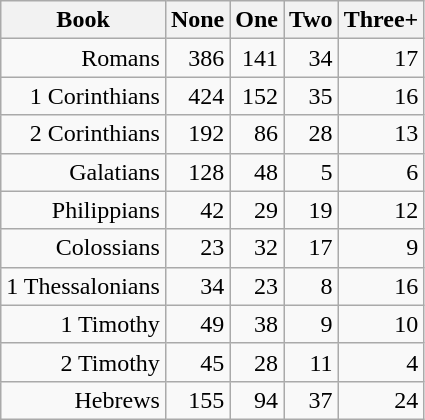<table class="wikitable" style="text-align:right">
<tr>
<th>Book</th>
<th>None</th>
<th>One</th>
<th>Two</th>
<th>Three+</th>
</tr>
<tr>
<td>Romans</td>
<td>386</td>
<td>141</td>
<td>34</td>
<td>17</td>
</tr>
<tr>
<td>1 Corinthians</td>
<td>424</td>
<td>152</td>
<td>35</td>
<td>16</td>
</tr>
<tr>
<td>2 Corinthians</td>
<td>192</td>
<td>86</td>
<td>28</td>
<td>13</td>
</tr>
<tr>
<td>Galatians</td>
<td>128</td>
<td>48</td>
<td>5</td>
<td>6</td>
</tr>
<tr>
<td>Philippians</td>
<td>42</td>
<td>29</td>
<td>19</td>
<td>12</td>
</tr>
<tr>
<td>Colossians</td>
<td>23</td>
<td>32</td>
<td>17</td>
<td>9</td>
</tr>
<tr>
<td>1 Thessalonians</td>
<td>34</td>
<td>23</td>
<td>8</td>
<td>16</td>
</tr>
<tr>
<td>1 Timothy</td>
<td>49</td>
<td>38</td>
<td>9</td>
<td>10</td>
</tr>
<tr>
<td>2 Timothy</td>
<td>45</td>
<td>28</td>
<td>11</td>
<td>4</td>
</tr>
<tr>
<td>Hebrews</td>
<td>155</td>
<td>94</td>
<td>37</td>
<td>24</td>
</tr>
</table>
